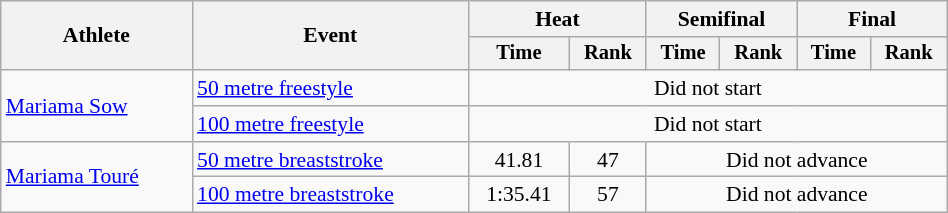<table class="wikitable" style="text-align:center; font-size:90%; width:50%;">
<tr>
<th rowspan="2">Athlete</th>
<th rowspan="2">Event</th>
<th colspan="2">Heat</th>
<th colspan="2">Semifinal</th>
<th colspan="2">Final</th>
</tr>
<tr style="font-size:95%">
<th>Time</th>
<th>Rank</th>
<th>Time</th>
<th>Rank</th>
<th>Time</th>
<th>Rank</th>
</tr>
<tr>
<td align=left rowspan=2><a href='#'>Mariama Sow</a></td>
<td align=left><a href='#'>50 metre freestyle</a></td>
<td colspan=6>Did not start</td>
</tr>
<tr>
<td align=left><a href='#'>100 metre freestyle</a></td>
<td colspan=6>Did not start</td>
</tr>
<tr>
<td align=left rowspan=2><a href='#'>Mariama Touré</a></td>
<td align=left><a href='#'>50 metre breaststroke</a></td>
<td>41.81</td>
<td>47</td>
<td colspan=4>Did not advance</td>
</tr>
<tr>
<td align=left><a href='#'>100 metre breaststroke</a></td>
<td>1:35.41</td>
<td>57</td>
<td colspan=4>Did not advance</td>
</tr>
</table>
